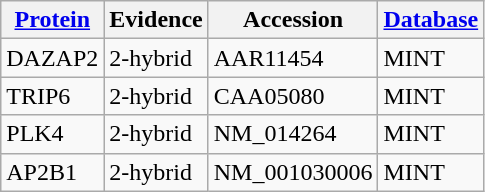<table class="wikitable sortable">
<tr>
<th><a href='#'>Protein</a></th>
<th>Evidence</th>
<th>Accession</th>
<th><a href='#'>Database</a></th>
</tr>
<tr>
<td>DAZAP2</td>
<td>2-hybrid</td>
<td>AAR11454</td>
<td>MINT</td>
</tr>
<tr>
<td>TRIP6</td>
<td>2-hybrid</td>
<td>CAA05080</td>
<td>MINT</td>
</tr>
<tr>
<td>PLK4</td>
<td>2-hybrid</td>
<td>NM_014264</td>
<td>MINT</td>
</tr>
<tr>
<td>AP2B1</td>
<td>2-hybrid</td>
<td>NM_001030006</td>
<td>MINT</td>
</tr>
</table>
